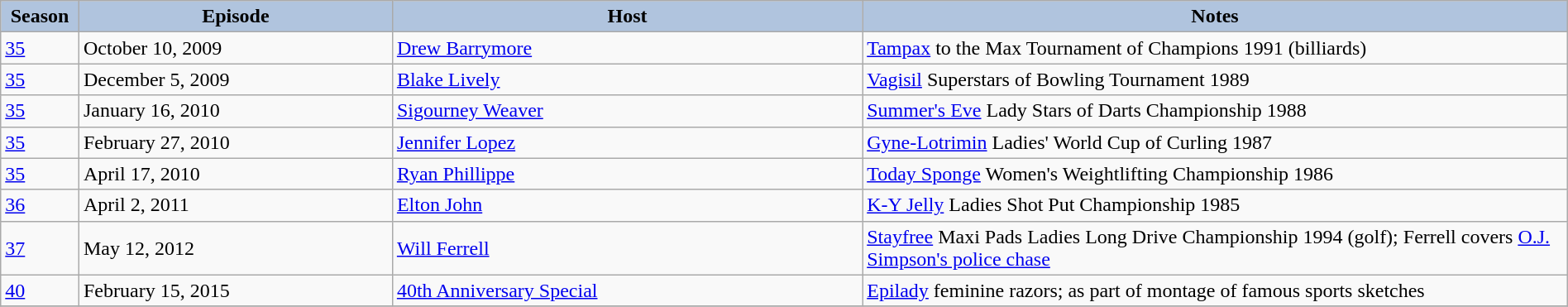<table class="wikitable" style="width:100%;">
<tr>
<th style="background:#B0C4DE;" width="5%">Season</th>
<th style="background:#B0C4DE;" width="20%">Episode</th>
<th style="background:#B0C4DE;" width="30%">Host</th>
<th style="background:#B0C4DE;" width="45%">Notes</th>
</tr>
<tr>
<td><a href='#'>35</a></td>
<td>October 10, 2009</td>
<td><a href='#'>Drew Barrymore</a></td>
<td><a href='#'>Tampax</a> to the Max Tournament of Champions 1991 (billiards)</td>
</tr>
<tr>
<td><a href='#'>35</a></td>
<td>December 5, 2009</td>
<td><a href='#'>Blake Lively</a></td>
<td><a href='#'>Vagisil</a> Superstars of Bowling Tournament 1989</td>
</tr>
<tr>
<td><a href='#'>35</a></td>
<td>January 16, 2010</td>
<td><a href='#'>Sigourney Weaver</a></td>
<td><a href='#'>Summer's Eve</a> Lady Stars of Darts Championship 1988</td>
</tr>
<tr>
<td><a href='#'>35</a></td>
<td>February 27, 2010</td>
<td><a href='#'>Jennifer Lopez</a></td>
<td><a href='#'>Gyne-Lotrimin</a> Ladies' World Cup of Curling 1987</td>
</tr>
<tr>
<td><a href='#'>35</a></td>
<td>April 17, 2010</td>
<td><a href='#'>Ryan Phillippe</a></td>
<td><a href='#'>Today Sponge</a> Women's Weightlifting Championship 1986</td>
</tr>
<tr>
<td><a href='#'>36</a></td>
<td>April 2, 2011</td>
<td><a href='#'>Elton John</a></td>
<td><a href='#'>K-Y Jelly</a> Ladies Shot Put Championship 1985</td>
</tr>
<tr>
<td><a href='#'>37</a></td>
<td>May 12, 2012</td>
<td><a href='#'>Will Ferrell</a></td>
<td><a href='#'>Stayfree</a> Maxi Pads Ladies Long Drive Championship 1994 (golf); Ferrell covers <a href='#'>O.J. Simpson's police chase</a></td>
</tr>
<tr>
<td><a href='#'>40</a></td>
<td>February 15, 2015</td>
<td><a href='#'>40th Anniversary Special</a></td>
<td><a href='#'>Epilady</a> feminine razors; as part of montage of famous sports sketches</td>
</tr>
<tr>
</tr>
</table>
